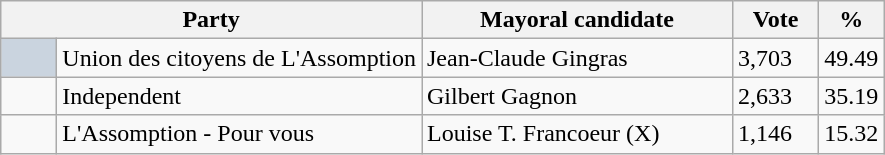<table class="wikitable">
<tr>
<th bgcolor="#DDDDFF" width="230px" colspan="2">Party</th>
<th bgcolor="#DDDDFF" width="200px">Mayoral candidate</th>
<th bgcolor="#DDDDFF" width="50px">Vote</th>
<th bgcolor="#DDDDFF" width="30px">%</th>
</tr>
<tr>
<td bgcolor=#CAD4DF width="30px"> </td>
<td>Union des citoyens de L'Assomption</td>
<td>Jean-Claude Gingras</td>
<td>3,703</td>
<td>49.49</td>
</tr>
<tr>
<td> </td>
<td>Independent</td>
<td>Gilbert Gagnon</td>
<td>2,633</td>
<td>35.19</td>
</tr>
<tr>
<td> </td>
<td>L'Assomption - Pour vous</td>
<td>Louise T. Francoeur (X)</td>
<td>1,146</td>
<td>15.32</td>
</tr>
</table>
